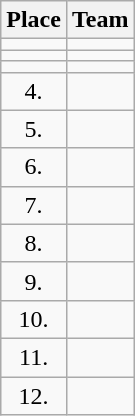<table class="wikitable">
<tr>
<th>Place</th>
<th>Team</th>
</tr>
<tr>
<td align="center"></td>
<td></td>
</tr>
<tr>
<td align="center"></td>
<td></td>
</tr>
<tr>
<td align="center"></td>
<td></td>
</tr>
<tr>
<td align="center">4.</td>
<td></td>
</tr>
<tr>
<td align="center">5.</td>
<td></td>
</tr>
<tr>
<td align="center">6.</td>
<td></td>
</tr>
<tr>
<td align="center">7.</td>
<td></td>
</tr>
<tr>
<td align="center">8.</td>
<td></td>
</tr>
<tr>
<td align="center">9.</td>
<td></td>
</tr>
<tr>
<td align="center">10.</td>
<td></td>
</tr>
<tr>
<td align="center">11.</td>
<td></td>
</tr>
<tr>
<td align="center">12.</td>
<td></td>
</tr>
</table>
